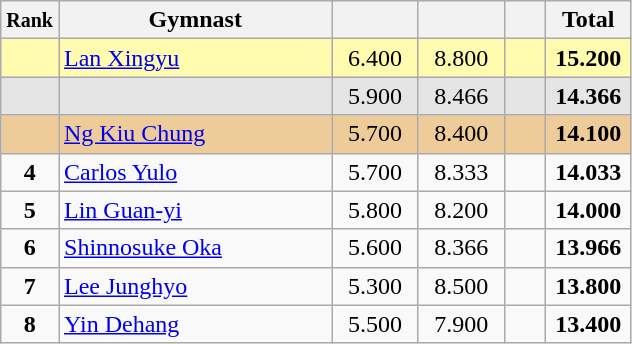<table style="text-align:center;" class="wikitable sortable">
<tr>
<th scope="col" style="width:15px;"><small>Rank</small></th>
<th scope="col" style="width:175px;">Gymnast</th>
<th scope="col" style="width:50px;"><small></small></th>
<th scope="col" style="width:50px;"><small></small></th>
<th scope="col" style="width:20px;"><small></small></th>
<th scope="col" style="width:50px;">Total</th>
</tr>
<tr style="background:#fffcaf;">
<td scope="row" style="text-align:center"><strong></strong></td>
<td style=text-align:left;"> <a href='#'>Lan Xingyu</a></td>
<td>6.400</td>
<td>8.800</td>
<td></td>
<td><strong>15.200</strong></td>
</tr>
<tr style="background:#e5e5e5;">
<td scope="row" style="text-align:center"><strong></strong></td>
<td style=text-align:left;"></td>
<td>5.900</td>
<td>8.466</td>
<td></td>
<td><strong>14.366</strong></td>
</tr>
<tr style="background:#ec9;">
<td scope="row" style="text-align:center"><strong></strong></td>
<td style=text-align:left;"> <a href='#'>Ng Kiu Chung</a></td>
<td>5.700</td>
<td>8.400</td>
<td></td>
<td><strong>14.100</strong></td>
</tr>
<tr>
<td scope="row" style="text-align:center"><strong>4</strong></td>
<td style=text-align:left;"> <a href='#'>Carlos Yulo</a></td>
<td>5.700</td>
<td>8.333</td>
<td></td>
<td><strong>14.033</strong></td>
</tr>
<tr>
<td scope="row" style="text-align:center"><strong>5</strong></td>
<td style=text-align:left;"> <a href='#'>Lin Guan-yi</a></td>
<td>5.800</td>
<td>8.200</td>
<td></td>
<td><strong>14.000</strong></td>
</tr>
<tr>
<td scope="row" style="text-align:center"><strong>6</strong></td>
<td style=text-align:left;"> <a href='#'>Shinnosuke Oka</a></td>
<td>5.600</td>
<td>8.366</td>
<td></td>
<td><strong>13.966</strong></td>
</tr>
<tr>
<td scope="row" style="text-align:center"><strong>7</strong></td>
<td style=text-align:left;"> <a href='#'>Lee Junghyo</a></td>
<td>5.300</td>
<td>8.500</td>
<td></td>
<td><strong>13.800</strong></td>
</tr>
<tr>
<td scope="row" style="text-align:center"><strong>8</strong></td>
<td style=text-align:left;"> <a href='#'>Yin Dehang</a></td>
<td>5.500</td>
<td>7.900</td>
<td></td>
<td><strong>13.400</strong></td>
</tr>
</table>
